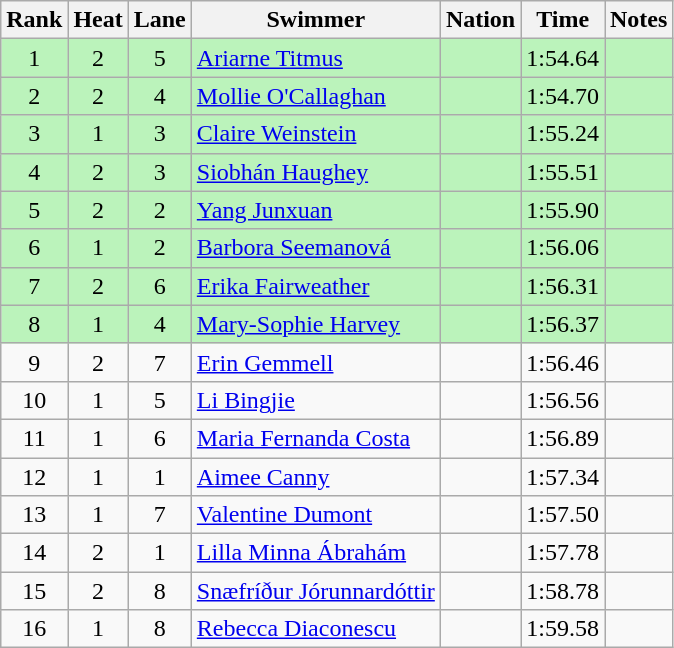<table class="wikitable sortable mw-collapsible" style="text-align:center">
<tr>
<th scope="col">Rank</th>
<th scope="col">Heat</th>
<th scope="col">Lane</th>
<th scope="col">Swimmer</th>
<th scope="col">Nation</th>
<th scope="col">Time</th>
<th scope="col">Notes</th>
</tr>
<tr bgcolor=bbf3bb>
<td>1</td>
<td>2</td>
<td>5</td>
<td align="left"><a href='#'>Ariarne Titmus</a></td>
<td align="left"></td>
<td>1:54.64</td>
<td></td>
</tr>
<tr bgcolor=bbf3bb>
<td>2</td>
<td>2</td>
<td>4</td>
<td align="left"><a href='#'>Mollie O'Callaghan</a></td>
<td align="left"></td>
<td>1:54.70</td>
<td></td>
</tr>
<tr bgcolor=bbf3bb>
<td>3</td>
<td>1</td>
<td>3</td>
<td align="left"><a href='#'>Claire Weinstein</a></td>
<td align="left"></td>
<td>1:55.24</td>
<td></td>
</tr>
<tr bgcolor=bbf3bb>
<td>4</td>
<td>2</td>
<td>3</td>
<td align="left"><a href='#'>Siobhán Haughey</a></td>
<td align="left"></td>
<td>1:55.51</td>
<td></td>
</tr>
<tr bgcolor=bbf3bb>
<td>5</td>
<td>2</td>
<td>2</td>
<td align="left"><a href='#'>Yang Junxuan</a></td>
<td align="left"></td>
<td>1:55.90</td>
<td></td>
</tr>
<tr bgcolor=bbf3bb>
<td>6</td>
<td>1</td>
<td>2</td>
<td align="left"><a href='#'>Barbora Seemanová</a></td>
<td align="left"></td>
<td>1:56.06</td>
<td></td>
</tr>
<tr bgcolor=bbf3bb>
<td>7</td>
<td>2</td>
<td>6</td>
<td align="left"><a href='#'>Erika Fairweather</a></td>
<td align="left"></td>
<td>1:56.31</td>
<td></td>
</tr>
<tr bgcolor=bbf3bb>
<td>8</td>
<td>1</td>
<td>4</td>
<td align="left"><a href='#'>Mary-Sophie Harvey</a></td>
<td align="left"></td>
<td>1:56.37</td>
<td></td>
</tr>
<tr>
<td>9</td>
<td>2</td>
<td>7</td>
<td align="left"><a href='#'>Erin Gemmell</a></td>
<td align="left"></td>
<td>1:56.46</td>
<td></td>
</tr>
<tr>
<td>10</td>
<td>1</td>
<td>5</td>
<td align="left"><a href='#'>Li Bingjie</a></td>
<td align="left"></td>
<td>1:56.56</td>
<td></td>
</tr>
<tr>
<td>11</td>
<td>1</td>
<td>6</td>
<td align="left"><a href='#'>Maria Fernanda Costa</a></td>
<td align="left"></td>
<td>1:56.89</td>
<td></td>
</tr>
<tr>
<td>12</td>
<td>1</td>
<td>1</td>
<td align="left"><a href='#'>Aimee Canny</a></td>
<td align="left"></td>
<td>1:57.34</td>
<td></td>
</tr>
<tr>
<td>13</td>
<td>1</td>
<td>7</td>
<td align="left"><a href='#'>Valentine Dumont</a></td>
<td align="left"></td>
<td>1:57.50</td>
<td></td>
</tr>
<tr>
<td>14</td>
<td>2</td>
<td>1</td>
<td align="left"><a href='#'>Lilla Minna Ábrahám</a></td>
<td align="left"></td>
<td>1:57.78</td>
<td></td>
</tr>
<tr>
<td>15</td>
<td>2</td>
<td>8</td>
<td align="left"><a href='#'>Snæfríður Jórunnardóttir</a></td>
<td align="left"></td>
<td>1:58.78</td>
<td></td>
</tr>
<tr>
<td>16</td>
<td>1</td>
<td>8</td>
<td align="left"><a href='#'>Rebecca Diaconescu</a></td>
<td align="left"></td>
<td>1:59.58</td>
<td></td>
</tr>
</table>
